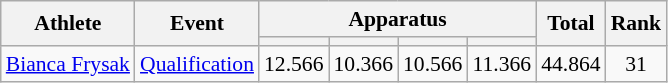<table class="wikitable" style="text-align:center; font-size:90%">
<tr>
<th rowspan=2>Athlete</th>
<th rowspan=2>Event</th>
<th colspan=4>Apparatus</th>
<th rowspan=2>Total</th>
<th rowspan=2>Rank</th>
</tr>
<tr style="font-size:95%">
<th></th>
<th></th>
<th></th>
<th></th>
</tr>
<tr>
<td rowspan=5 align=left><a href='#'>Bianca Frysak </a></td>
<td align=left><a href='#'>Qualification</a></td>
<td>12.566</td>
<td>10.366</td>
<td>10.566</td>
<td>11.366</td>
<td>44.864</td>
<td>31</td>
</tr>
</table>
